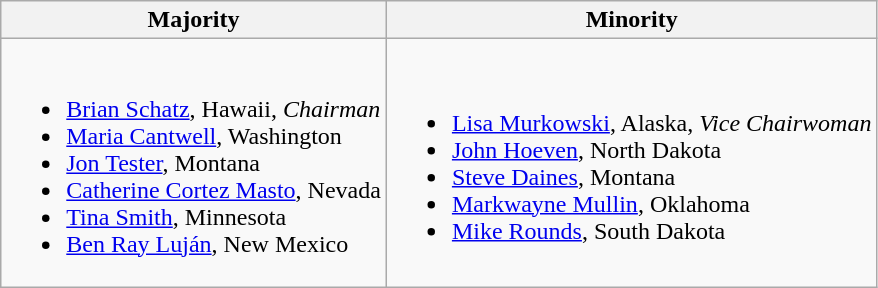<table class=wikitable>
<tr>
<th>Majority</th>
<th>Minority</th>
</tr>
<tr>
<td><br><ul><li><a href='#'>Brian Schatz</a>, Hawaii, <em>Chairman</em></li><li><a href='#'>Maria Cantwell</a>, Washington</li><li><a href='#'>Jon Tester</a>, Montana</li><li><a href='#'>Catherine Cortez Masto</a>, Nevada</li><li><a href='#'>Tina Smith</a>, Minnesota</li><li><a href='#'>Ben Ray Luján</a>, New Mexico</li></ul></td>
<td><br><ul><li><a href='#'>Lisa Murkowski</a>, Alaska, <em>Vice Chairwoman</em></li><li><a href='#'>John Hoeven</a>, North Dakota</li><li><a href='#'>Steve Daines</a>, Montana</li><li><a href='#'>Markwayne Mullin</a>, Oklahoma</li><li><a href='#'>Mike Rounds</a>, South Dakota</li></ul></td>
</tr>
</table>
